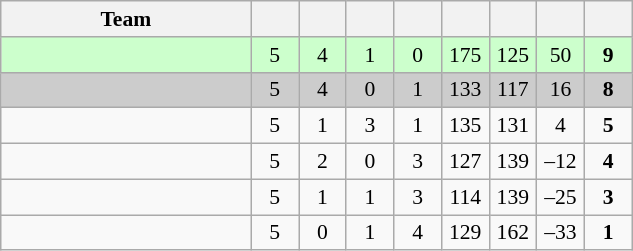<table class="wikitable" style="text-align: center; font-size:90% ">
<tr>
<th width=160>Team</th>
<th width=25></th>
<th width=25></th>
<th width=25></th>
<th width=25></th>
<th width=25></th>
<th width=25></th>
<th width=25></th>
<th width=25></th>
</tr>
<tr bgcolor=#ccffcc>
<td align=left></td>
<td>5</td>
<td>4</td>
<td>1</td>
<td>0</td>
<td>175</td>
<td>125</td>
<td>50</td>
<td><strong>9</strong></td>
</tr>
<tr bgcolor=#cccccc>
<td align=left></td>
<td>5</td>
<td>4</td>
<td>0</td>
<td>1</td>
<td>133</td>
<td>117</td>
<td>16</td>
<td><strong>8</strong></td>
</tr>
<tr>
<td align=left></td>
<td>5</td>
<td>1</td>
<td>3</td>
<td>1</td>
<td>135</td>
<td>131</td>
<td>4</td>
<td><strong>5</strong></td>
</tr>
<tr>
<td align=left></td>
<td>5</td>
<td>2</td>
<td>0</td>
<td>3</td>
<td>127</td>
<td>139</td>
<td>–12</td>
<td><strong>4</strong></td>
</tr>
<tr>
<td align=left></td>
<td>5</td>
<td>1</td>
<td>1</td>
<td>3</td>
<td>114</td>
<td>139</td>
<td>–25</td>
<td><strong>3</strong></td>
</tr>
<tr>
<td align=left></td>
<td>5</td>
<td>0</td>
<td>1</td>
<td>4</td>
<td>129</td>
<td>162</td>
<td>–33</td>
<td><strong>1</strong></td>
</tr>
</table>
